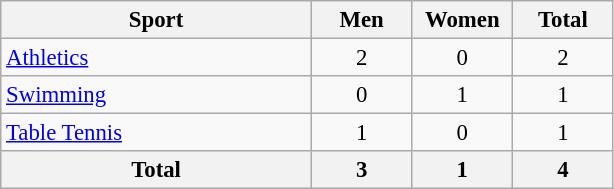<table class="wikitable" style="text-align:center; font-size: 95%">
<tr>
<th width=200>Sport</th>
<th width=60>Men</th>
<th width=60>Women</th>
<th width=60>Total</th>
</tr>
<tr>
<td align=left><a href='#'>Athletics</a></td>
<td>2</td>
<td>0</td>
<td>2</td>
</tr>
<tr>
<td align=left><a href='#'>Swimming</a></td>
<td>0</td>
<td>1</td>
<td>1</td>
</tr>
<tr>
<td align=left><a href='#'>Table Tennis</a></td>
<td>1</td>
<td>0</td>
<td>1</td>
</tr>
<tr>
<th>Total</th>
<th>3</th>
<th>1</th>
<th>4</th>
</tr>
</table>
